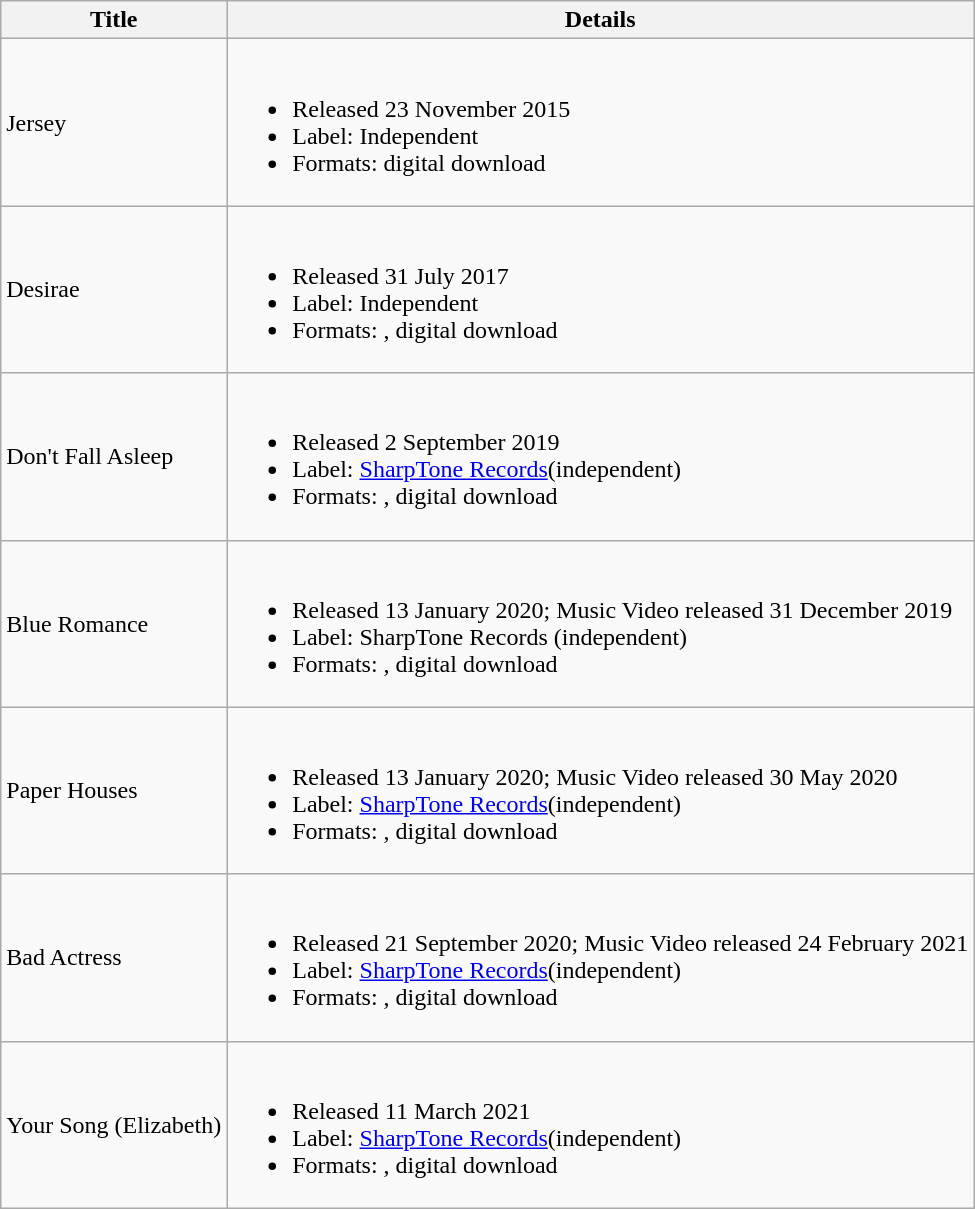<table class="wikitable">
<tr>
<th>Title</th>
<th>Details</th>
</tr>
<tr>
<td>Jersey</td>
<td><br><ul><li>Released 23 November 2015</li><li>Label: Independent</li><li>Formats: digital download</li></ul></td>
</tr>
<tr>
<td>Desirae</td>
<td><br><ul><li>Released 31 July 2017</li><li>Label: Independent</li><li>Formats: , digital download</li></ul></td>
</tr>
<tr>
<td>Don't Fall Asleep</td>
<td><br><ul><li>Released 2 September 2019</li><li>Label: <a href='#'>SharpTone Records</a>(independent)</li><li>Formats: , digital download</li></ul></td>
</tr>
<tr>
<td>Blue Romance</td>
<td><br><ul><li>Released 13 January 2020; Music Video released 31 December 2019</li><li>Label: SharpTone Records (independent)</li><li>Formats: , digital download</li></ul></td>
</tr>
<tr>
<td>Paper Houses</td>
<td><br><ul><li>Released 13 January 2020; Music Video released 30 May 2020</li><li>Label: <a href='#'>SharpTone Records</a>(independent)</li><li>Formats: , digital download</li></ul></td>
</tr>
<tr>
<td>Bad Actress</td>
<td><br><ul><li>Released 21 September 2020; Music Video released 24 February 2021</li><li>Label: <a href='#'>SharpTone Records</a>(independent)</li><li>Formats: , digital download</li></ul></td>
</tr>
<tr>
<td>Your Song (Elizabeth)</td>
<td><br><ul><li>Released 11 March 2021</li><li>Label: <a href='#'>SharpTone Records</a>(independent)</li><li>Formats: , digital download</li></ul></td>
</tr>
</table>
